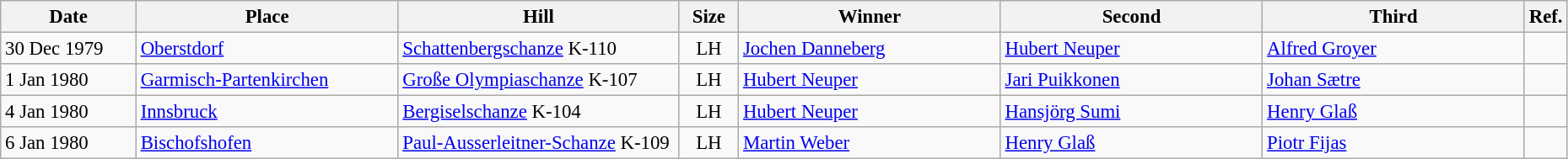<table class="wikitable" style="font-size:95%;">
<tr>
<th width="100">Date</th>
<th width="200">Place</th>
<th width="215">Hill</th>
<th width="40">Size</th>
<th width="200">Winner</th>
<th width="200">Second</th>
<th width="200">Third</th>
<th width="10">Ref.</th>
</tr>
<tr>
<td>30 Dec 1979</td>
<td> <a href='#'>Oberstdorf</a></td>
<td><a href='#'>Schattenbergschanze</a> K-110</td>
<td align=center>LH</td>
<td> <a href='#'>Jochen Danneberg</a></td>
<td> <a href='#'>Hubert Neuper</a></td>
<td> <a href='#'>Alfred Groyer</a></td>
<td></td>
</tr>
<tr>
<td>1 Jan 1980</td>
<td> <a href='#'>Garmisch-Partenkirchen</a></td>
<td><a href='#'>Große Olympiaschanze</a> K-107</td>
<td align=center>LH</td>
<td> <a href='#'>Hubert Neuper</a></td>
<td> <a href='#'>Jari Puikkonen</a></td>
<td> <a href='#'>Johan Sætre</a></td>
<td></td>
</tr>
<tr>
<td>4 Jan 1980</td>
<td> <a href='#'>Innsbruck</a></td>
<td><a href='#'>Bergiselschanze</a> K-104</td>
<td align=center>LH</td>
<td> <a href='#'>Hubert Neuper</a></td>
<td> <a href='#'>Hansjörg Sumi</a></td>
<td> <a href='#'>Henry Glaß</a></td>
<td></td>
</tr>
<tr>
<td>6 Jan 1980</td>
<td> <a href='#'>Bischofshofen</a></td>
<td><a href='#'>Paul-Ausserleitner-Schanze</a> K-109</td>
<td align=center>LH</td>
<td> <a href='#'>Martin Weber</a></td>
<td> <a href='#'>Henry Glaß</a></td>
<td> <a href='#'>Piotr Fijas</a></td>
<td></td>
</tr>
</table>
